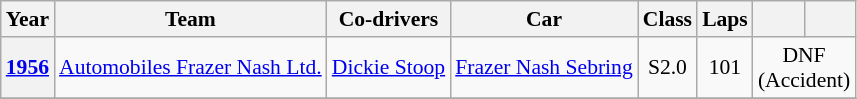<table class="wikitable" style="font-size:90%">
<tr>
<th>Year</th>
<th>Team</th>
<th>Co-drivers</th>
<th>Car</th>
<th>Class</th>
<th>Laps</th>
<th></th>
<th></th>
</tr>
<tr align="center">
<th><a href='#'>1956</a></th>
<td align="left"> <a href='#'>Automobiles Frazer Nash Ltd.</a></td>
<td align="left"> <a href='#'>Dickie Stoop</a></td>
<td align="left"><a href='#'>Frazer Nash Sebring</a></td>
<td>S2.0</td>
<td>101</td>
<td colspan=2>DNF<br>(Accident)</td>
</tr>
<tr align="center">
</tr>
</table>
